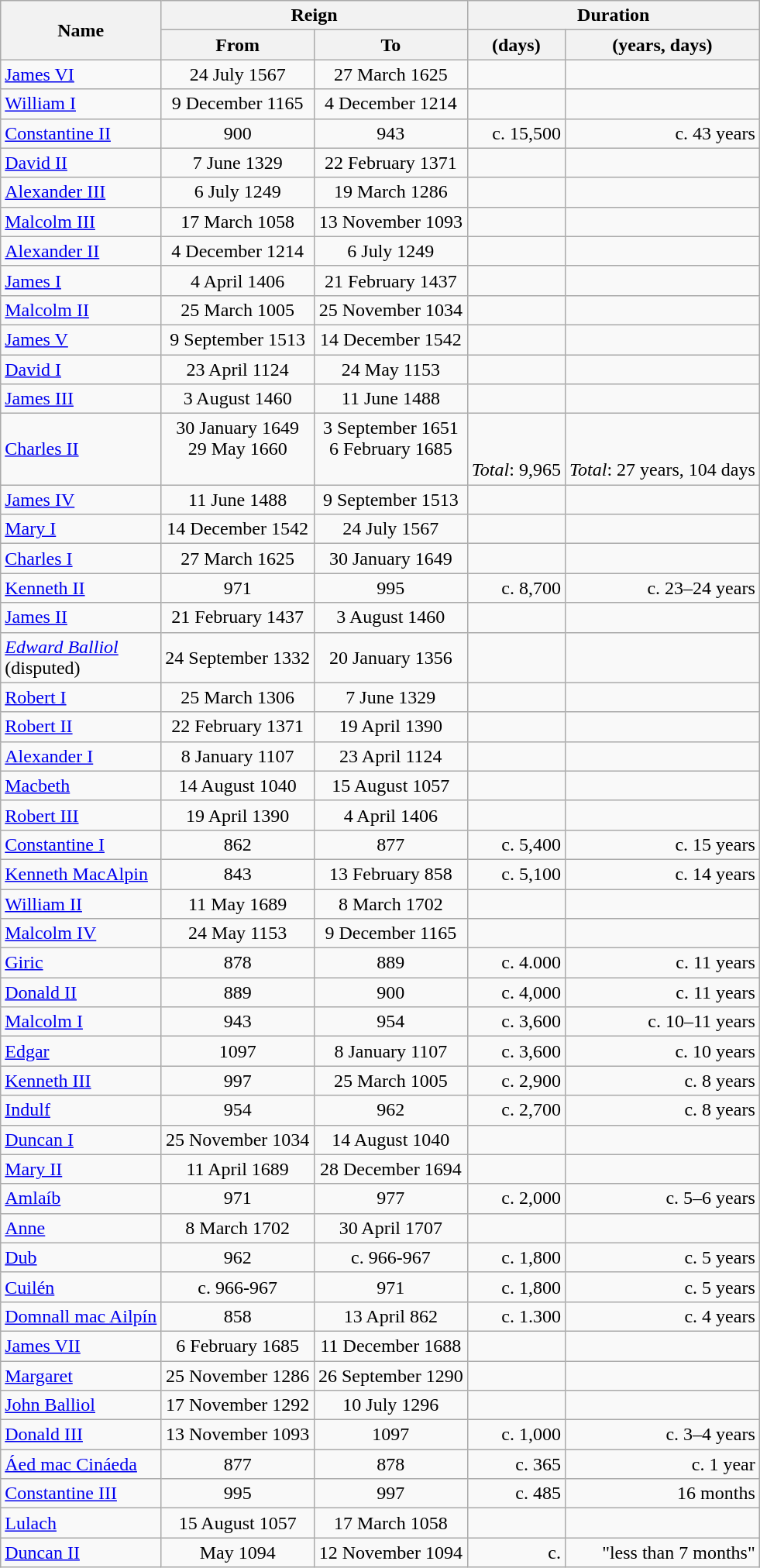<table class="wikitable" style="text-align:center">
<tr style="text-align:center">
<th rowspan=2>Name</th>
<th colspan=2>Reign</th>
<th colspan=2>Duration</th>
</tr>
<tr>
<th>From</th>
<th>To</th>
<th>(days)</th>
<th>(years, days)</th>
</tr>
<tr>
<td style="text-align:left"><a href='#'>James VI</a></td>
<td>24 July 1567</td>
<td>27 March 1625</td>
<td style="text-align:right"></td>
<td style="text-align:right"></td>
</tr>
<tr>
<td style="text-align:left"><a href='#'>William I</a></td>
<td>9 December 1165</td>
<td>4 December 1214</td>
<td style="text-align:right"></td>
<td style="text-align:right"></td>
</tr>
<tr>
<td style="text-align:left"><a href='#'>Constantine II</a></td>
<td>900</td>
<td>943</td>
<td style="text-align:right">c. 15,500</td>
<td style="text-align:right">c. 43 years</td>
</tr>
<tr>
<td style="text-align:left"><a href='#'>David II</a></td>
<td>7 June 1329</td>
<td>22 February 1371</td>
<td style="text-align:right"></td>
<td style="text-align:right"></td>
</tr>
<tr>
<td style="text-align:left"><a href='#'>Alexander III</a></td>
<td>6 July 1249</td>
<td>19 March 1286</td>
<td style="text-align:right"></td>
<td style="text-align:right"></td>
</tr>
<tr>
<td style="text-align:left"><a href='#'>Malcolm III</a></td>
<td>17 March 1058</td>
<td>13 November 1093</td>
<td style="text-align:right"></td>
<td style="text-align:right"></td>
</tr>
<tr>
<td style="text-align:left"><a href='#'>Alexander II</a></td>
<td>4 December 1214</td>
<td>6 July 1249</td>
<td style="text-align:right"></td>
<td style="text-align:right"></td>
</tr>
<tr>
<td style="text-align:left"><a href='#'>James I</a></td>
<td>4 April 1406</td>
<td>21 February 1437</td>
<td style="text-align:right"></td>
<td style="text-align:right"></td>
</tr>
<tr>
<td style="text-align:left"><a href='#'>Malcolm II</a></td>
<td>25 March 1005</td>
<td>25 November 1034</td>
<td style="text-align:right"></td>
<td style="text-align:right"></td>
</tr>
<tr>
<td style="text-align:left"><a href='#'>James V</a></td>
<td>9 September 1513</td>
<td>14 December 1542</td>
<td style="text-align:right"></td>
<td style="text-align:right"></td>
</tr>
<tr>
<td style="text-align:left"><a href='#'>David I</a></td>
<td>23 April 1124</td>
<td>24 May 1153</td>
<td style="text-align:right"></td>
<td style="text-align:right"></td>
</tr>
<tr>
<td style="text-align:left"><a href='#'>James III</a></td>
<td>3 August 1460</td>
<td>11 June 1488</td>
<td style="text-align:right"></td>
<td style="text-align:right"></td>
</tr>
<tr>
<td style="text-align:left"><a href='#'>Charles II</a></td>
<td>30 January 1649<br>29 May 1660<br> </td>
<td>3 September 1651<br>6 February 1685<br> </td>
<td style="text-align:right"><br><br><em>Total</em>: 9,965</td>
<td style="text-align:right"><br><br><em>Total</em>: 27 years, 104 days</td>
</tr>
<tr>
<td style="text-align:left"><a href='#'>James IV</a></td>
<td>11 June 1488</td>
<td>9 September 1513</td>
<td style="text-align:right"></td>
<td style="text-align:right"></td>
</tr>
<tr>
<td style="text-align:left"><a href='#'>Mary I</a></td>
<td>14 December 1542</td>
<td>24 July 1567</td>
<td style="text-align:right"></td>
<td style="text-align:right"></td>
</tr>
<tr>
<td style="text-align:left"><a href='#'>Charles I</a></td>
<td>27 March 1625</td>
<td>30 January 1649</td>
<td style="text-align:right"></td>
<td style="text-align:right"></td>
</tr>
<tr>
<td style="text-align:left"><a href='#'>Kenneth II</a></td>
<td>971</td>
<td>995</td>
<td style="text-align:right">c. 8,700</td>
<td style="text-align:right">c. 23–24 years</td>
</tr>
<tr>
<td style="text-align:left"><a href='#'>James II</a></td>
<td>21 February 1437</td>
<td>3 August 1460</td>
<td style="text-align:right"></td>
<td style="text-align:right"></td>
</tr>
<tr>
<td style="text-align:left"><em><a href='#'>Edward Balliol</a></em><br>(disputed)</td>
<td>24 September 1332</td>
<td>20 January 1356</td>
<td style="text-align:right"></td>
<td style="text-align:right"></td>
</tr>
<tr>
<td style="text-align:left"><a href='#'>Robert I</a></td>
<td>25 March 1306</td>
<td>7 June 1329</td>
<td style="text-align:right"></td>
<td style="text-align:right"></td>
</tr>
<tr>
<td style="text-align:left"><a href='#'>Robert II</a></td>
<td>22 February 1371</td>
<td>19 April 1390</td>
<td style="text-align:right"></td>
<td style="text-align:right"></td>
</tr>
<tr>
<td style="text-align:left"><a href='#'>Alexander I</a></td>
<td>8 January 1107</td>
<td>23 April 1124</td>
<td style="text-align:right"></td>
<td style="text-align:right"></td>
</tr>
<tr>
<td style="text-align:left"><a href='#'>Macbeth</a></td>
<td>14 August 1040</td>
<td>15 August 1057</td>
<td style="text-align:right"></td>
<td style="text-align:right"></td>
</tr>
<tr>
<td style="text-align:left"><a href='#'>Robert III</a></td>
<td>19 April 1390</td>
<td>4 April 1406</td>
<td style="text-align:right"></td>
<td style="text-align:right"></td>
</tr>
<tr>
<td style="text-align:left"><a href='#'>Constantine I</a></td>
<td>862</td>
<td>877</td>
<td style="text-align:right">c. 5,400</td>
<td style="text-align:right">c. 15 years</td>
</tr>
<tr>
<td style="text-align:left"><a href='#'>Kenneth MacAlpin</a></td>
<td>843</td>
<td>13 February 858</td>
<td style="text-align:right">c. 5,100</td>
<td style="text-align:right">c. 14 years</td>
</tr>
<tr>
<td style="text-align:left"><a href='#'>William II</a></td>
<td>11 May 1689</td>
<td>8 March 1702</td>
<td style="text-align:right"></td>
<td style="text-align:right"></td>
</tr>
<tr>
<td style="text-align:left"><a href='#'>Malcolm IV</a></td>
<td>24 May 1153</td>
<td>9 December 1165</td>
<td style="text-align:right"></td>
<td style="text-align:right"></td>
</tr>
<tr>
<td style="text-align:left"><a href='#'>Giric</a><br></td>
<td>878</td>
<td>889</td>
<td style="text-align:right">c. 4.000</td>
<td style="text-align:right">c. 11 years</td>
</tr>
<tr>
<td style="text-align:left"><a href='#'>Donald II</a></td>
<td>889</td>
<td>900</td>
<td style="text-align:right">c. 4,000</td>
<td style="text-align:right">c. 11 years</td>
</tr>
<tr>
<td style="text-align:left"><a href='#'>Malcolm I</a></td>
<td>943</td>
<td>954</td>
<td style="text-align:right">c. 3,600</td>
<td style="text-align:right">c. 10–11 years</td>
</tr>
<tr>
<td style="text-align:left"><a href='#'>Edgar</a></td>
<td>1097</td>
<td>8 January 1107</td>
<td style="text-align:right">c. 3,600</td>
<td style="text-align:right">c. 10 years</td>
</tr>
<tr>
<td style="text-align:left"><a href='#'>Kenneth III</a></td>
<td>997</td>
<td>25 March 1005</td>
<td style="text-align:right">c. 2,900</td>
<td style="text-align:right">c. 8 years</td>
</tr>
<tr>
<td style="text-align:left"><a href='#'>Indulf</a></td>
<td>954</td>
<td>962</td>
<td style="text-align:right">c. 2,700</td>
<td style="text-align:right">c. 8 years</td>
</tr>
<tr>
<td style="text-align:left"><a href='#'>Duncan I</a></td>
<td>25 November 1034</td>
<td>14 August 1040</td>
<td style="text-align:right"></td>
<td style="text-align:right"></td>
</tr>
<tr>
<td style="text-align:left"><a href='#'>Mary II</a></td>
<td>11 April 1689</td>
<td>28 December 1694</td>
<td style="text-align:right"></td>
<td style="text-align:right"></td>
</tr>
<tr>
<td style="text-align:left"><a href='#'>Amlaíb</a></td>
<td>971</td>
<td>977</td>
<td style="text-align:right">c. 2,000</td>
<td style="text-align:right">c. 5–6 years</td>
</tr>
<tr>
<td style="text-align:left"><a href='#'>Anne</a></td>
<td>8 March 1702</td>
<td>30 April 1707</td>
<td style="text-align:right"></td>
<td style="text-align:right"></td>
</tr>
<tr>
<td style="text-align:left"><a href='#'>Dub</a></td>
<td>962</td>
<td>c. 966-967</td>
<td style="text-align:right">c. 1,800</td>
<td style="text-align:right">c. 5 years</td>
</tr>
<tr>
<td style="text-align:left"><a href='#'>Cuilén</a></td>
<td>c. 966-967</td>
<td>971</td>
<td style="text-align:right">c. 1,800</td>
<td style="text-align:right">c. 5 years</td>
</tr>
<tr>
<td style="text-align:left"><a href='#'>Domnall mac Ailpín</a></td>
<td>858</td>
<td>13 April 862</td>
<td style="text-align:right">c. 1.300</td>
<td style="text-align:right">c. 4 years</td>
</tr>
<tr>
<td style="text-align:left"><a href='#'>James VII</a></td>
<td>6 February 1685</td>
<td>11 December 1688<br></td>
<td style="text-align:right"><br></td>
<td style="text-align:right"><br></td>
</tr>
<tr>
<td style="text-align:left"><a href='#'>Margaret</a></td>
<td>25 November 1286</td>
<td>26 September 1290</td>
<td style="text-align:right"></td>
<td style="text-align:right"></td>
</tr>
<tr>
<td style="text-align:left"><a href='#'>John Balliol</a></td>
<td>17 November 1292</td>
<td>10 July 1296</td>
<td style="text-align:right"></td>
<td style="text-align:right"></td>
</tr>
<tr>
<td style="text-align:left"><a href='#'>Donald III</a></td>
<td>13 November 1093</td>
<td>1097</td>
<td style="text-align:right">c. 1,000</td>
<td style="text-align:right">c. 3–4 years</td>
</tr>
<tr>
<td style="text-align:left"><a href='#'>Áed mac Cináeda</a></td>
<td>877</td>
<td>878</td>
<td style="text-align:right">c. 365</td>
<td style="text-align:right">c. 1 year</td>
</tr>
<tr>
<td style="text-align:left"><a href='#'>Constantine III</a></td>
<td>995</td>
<td>997</td>
<td style="text-align:right">c. 485</td>
<td style="text-align:right">16 months</td>
</tr>
<tr>
<td style="text-align:left"><a href='#'>Lulach</a></td>
<td>15 August 1057</td>
<td>17 March 1058</td>
<td style="text-align:right"></td>
<td style="text-align:right"></td>
</tr>
<tr>
<td style="text-align:left"><a href='#'>Duncan II</a></td>
<td>May 1094</td>
<td>12 November 1094</td>
<td style="text-align:right">c. </td>
<td style="text-align:right">"less than 7 months"</td>
</tr>
</table>
